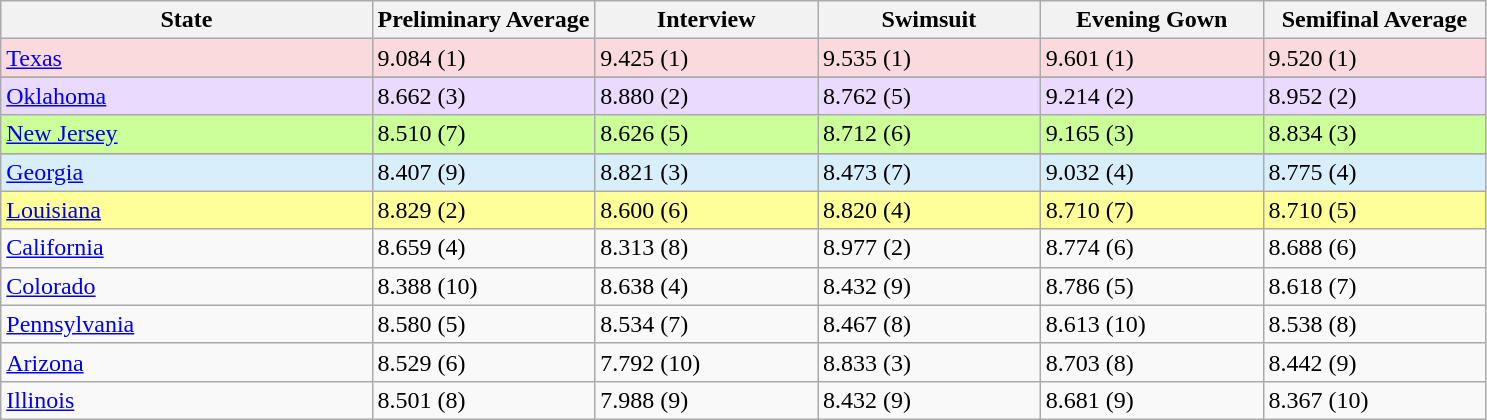<table class="wikitable sortable collapsible">
<tr>
<th width=25%>State</th>
<th width=15%>Preliminary Average</th>
<th width=15%>Interview</th>
<th width=15%>Swimsuit</th>
<th width=15%>Evening Gown</th>
<th width=15%>Semifinal Average</th>
</tr>
<tr style="background-color:#FADADD;">
<td> <a href='#'>Texas</a></td>
<td>9.084 (1)</td>
<td>9.425 (1)</td>
<td>9.535 (1)</td>
<td>9.601 (1)</td>
<td>9.520 (1)</td>
</tr>
<tr>
</tr>
<tr style="background-color:#eadafd;">
<td> <a href='#'>Oklahoma</a></td>
<td>8.662 (3)</td>
<td>8.880 (2)</td>
<td>8.762 (5)</td>
<td>9.214 (2)</td>
<td>8.952 (2)</td>
</tr>
<tr style="background-color:#ccff99;">
<td> <a href='#'>New Jersey</a></td>
<td>8.510 (7)</td>
<td>8.626 (5)</td>
<td>8.712 (6)</td>
<td>9.165 (3)</td>
<td>8.834 (3)</td>
</tr>
<tr>
</tr>
<tr style="background-color:#d9eefb;">
<td> <a href='#'>Georgia</a></td>
<td>8.407 (9)</td>
<td>8.821 (3)</td>
<td>8.473 (7)</td>
<td>9.032 (4)</td>
<td>8.775 (4)</td>
</tr>
<tr style="background-color:#ffff99;">
<td> <a href='#'>Louisiana</a></td>
<td>8.829 (2)</td>
<td>8.600 (6)</td>
<td>8.820 (4)</td>
<td>8.710 (7)</td>
<td>8.710 (5)</td>
</tr>
<tr>
<td> <a href='#'>California</a></td>
<td>8.659 (4)</td>
<td>8.313 (8)</td>
<td>8.977 (2)</td>
<td>8.774 (6)</td>
<td>8.688 (6)</td>
</tr>
<tr>
<td> <a href='#'>Colorado</a></td>
<td>8.388 (10)</td>
<td>8.638 (4)</td>
<td>8.432 (9)</td>
<td>8.786 (5)</td>
<td>8.618 (7)</td>
</tr>
<tr>
<td> <a href='#'>Pennsylvania</a></td>
<td>8.580 (5)</td>
<td>8.534 (7)</td>
<td>8.467 (8)</td>
<td>8.613 (10)</td>
<td>8.538 (8)</td>
</tr>
<tr>
<td> <a href='#'>Arizona</a></td>
<td>8.529 (6)</td>
<td>7.792 (10)</td>
<td>8.833 (3)</td>
<td>8.703 (8)</td>
<td>8.442 (9)</td>
</tr>
<tr>
<td> <a href='#'>Illinois</a></td>
<td>8.501 (8)</td>
<td>7.988 (9)</td>
<td>8.432 (9)</td>
<td>8.681 (9)</td>
<td>8.367 (10)</td>
</tr>
</table>
